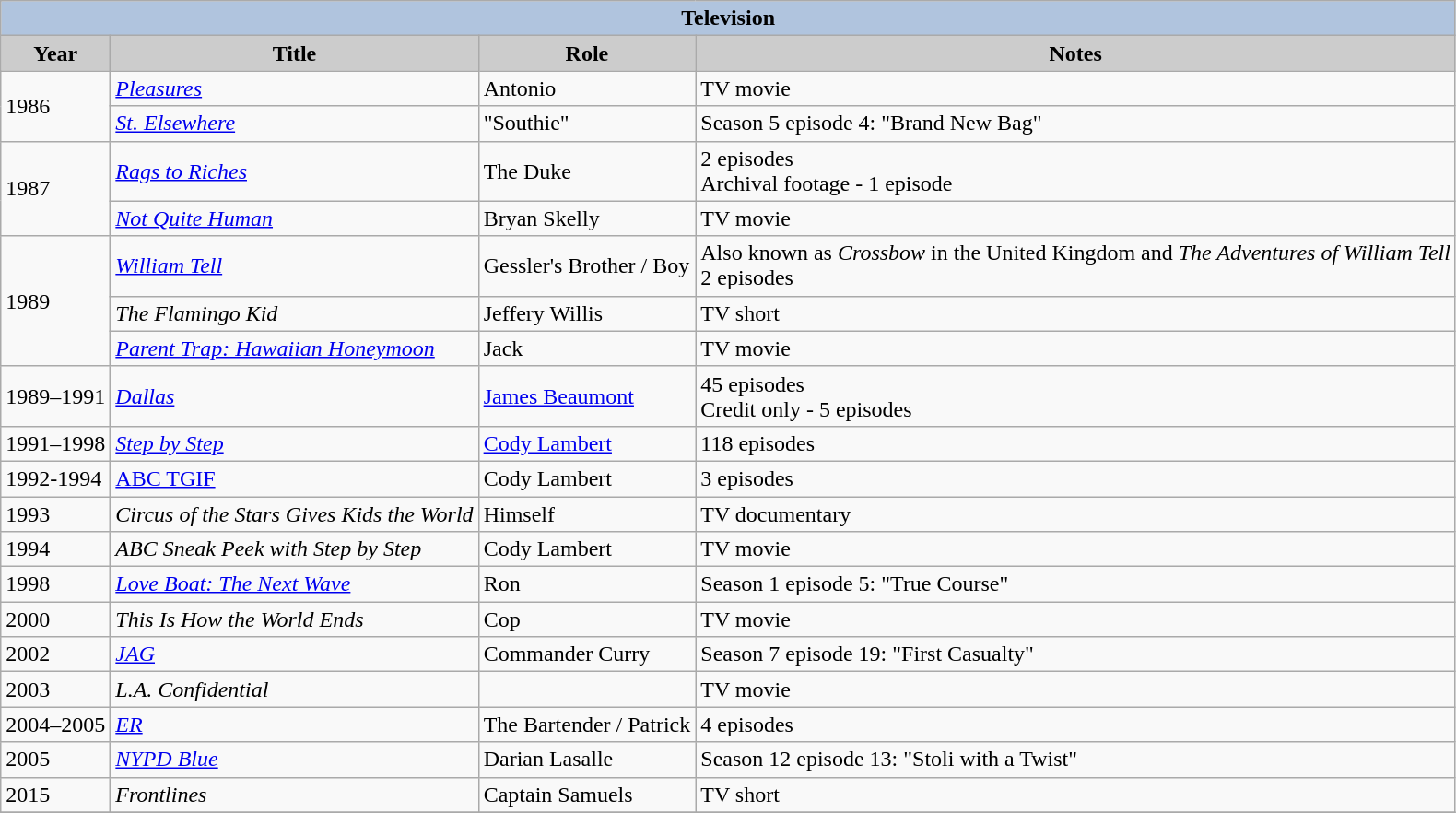<table class="wikitable">
<tr>
<th colspan=4 style="background:#B0C4DE;">Television</th>
</tr>
<tr>
<th style="background: #CCCCCC;">Year</th>
<th style="background: #CCCCCC;">Title</th>
<th style="background: #CCCCCC;">Role</th>
<th style="background: #CCCCCC;">Notes</th>
</tr>
<tr>
<td rowspan="2">1986</td>
<td><em><a href='#'>Pleasures</a></em></td>
<td>Antonio</td>
<td>TV movie</td>
</tr>
<tr>
<td><em><a href='#'>St. Elsewhere</a></em></td>
<td>"Southie"</td>
<td>Season 5 episode 4: "Brand New Bag"</td>
</tr>
<tr>
<td rowspan="2">1987</td>
<td><em><a href='#'>Rags to Riches</a></em></td>
<td>The Duke</td>
<td>2 episodes<br> Archival footage - 1 episode</td>
</tr>
<tr>
<td><em><a href='#'>Not Quite Human</a></em></td>
<td>Bryan Skelly</td>
<td>TV movie</td>
</tr>
<tr>
<td rowspan="3">1989</td>
<td><em><a href='#'>William Tell</a></em></td>
<td>Gessler's Brother / Boy</td>
<td>Also known as <em>Crossbow</em> in the United Kingdom and <em>The Adventures of William Tell</em><br> 2 episodes</td>
</tr>
<tr>
<td><em>The Flamingo Kid</em></td>
<td>Jeffery Willis</td>
<td>TV short</td>
</tr>
<tr>
<td><em><a href='#'>Parent Trap: Hawaiian Honeymoon</a></em></td>
<td>Jack</td>
<td>TV movie</td>
</tr>
<tr>
<td>1989–1991</td>
<td><em><a href='#'>Dallas</a></em></td>
<td><a href='#'>James Beaumont</a></td>
<td>45 episodes<br> Credit only - 5 episodes</td>
</tr>
<tr>
<td>1991–1998</td>
<td><em><a href='#'>Step by Step</a></em></td>
<td><a href='#'>Cody Lambert</a></td>
<td>118 episodes</td>
</tr>
<tr>
<td>1992-1994</td>
<td><a href='#'>ABC TGIF</a></td>
<td>Cody Lambert</td>
<td>3 episodes</td>
</tr>
<tr>
<td>1993</td>
<td><em>Circus of the Stars Gives Kids the World</em></td>
<td>Himself</td>
<td>TV documentary</td>
</tr>
<tr>
<td>1994</td>
<td><em>ABC Sneak Peek with Step by Step</em></td>
<td>Cody Lambert</td>
<td>TV movie</td>
</tr>
<tr>
<td>1998</td>
<td><em><a href='#'>Love Boat: The Next Wave</a></em></td>
<td>Ron</td>
<td>Season 1 episode 5: "True Course"</td>
</tr>
<tr>
<td>2000</td>
<td><em>This Is How the World Ends</em></td>
<td>Cop</td>
<td>TV movie</td>
</tr>
<tr>
<td>2002</td>
<td><em><a href='#'>JAG</a></em></td>
<td>Commander Curry</td>
<td>Season 7 episode 19: "First Casualty"</td>
</tr>
<tr>
<td>2003</td>
<td><em>L.A. Confidential</em></td>
<td></td>
<td>TV movie</td>
</tr>
<tr>
<td>2004–2005</td>
<td><em><a href='#'>ER</a></em></td>
<td>The Bartender / Patrick</td>
<td>4 episodes</td>
</tr>
<tr>
<td>2005</td>
<td><em><a href='#'>NYPD Blue</a></em></td>
<td>Darian Lasalle</td>
<td>Season 12 episode 13: "Stoli with a Twist"</td>
</tr>
<tr>
<td>2015</td>
<td><em>Frontlines</em></td>
<td>Captain Samuels</td>
<td>TV short</td>
</tr>
<tr>
</tr>
</table>
